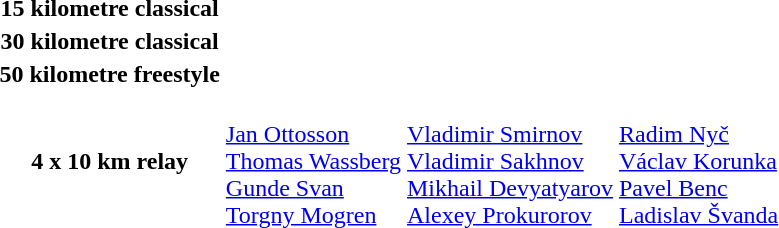<table>
<tr>
<th scope="row">15 kilometre classical<br></th>
<td></td>
<td></td>
<td></td>
</tr>
<tr>
<th scope="row">30 kilometre classical<br></th>
<td></td>
<td></td>
<td></td>
</tr>
<tr>
<th scope="row">50 kilometre freestyle<br></th>
<td></td>
<td></td>
<td></td>
</tr>
<tr>
<th scope="row">4 x 10 km relay<br></th>
<td><br><a href='#'>Jan Ottosson</a><br><a href='#'>Thomas Wassberg</a><br><a href='#'>Gunde Svan</a><br><a href='#'>Torgny Mogren</a></td>
<td><br><a href='#'>Vladimir Smirnov</a><br><a href='#'>Vladimir Sakhnov</a><br><a href='#'>Mikhail Devyatyarov</a><br><a href='#'>Alexey Prokurorov</a></td>
<td><br><a href='#'>Radim Nyč</a><br><a href='#'>Václav Korunka</a><br><a href='#'>Pavel Benc</a><br><a href='#'>Ladislav Švanda</a></td>
</tr>
</table>
